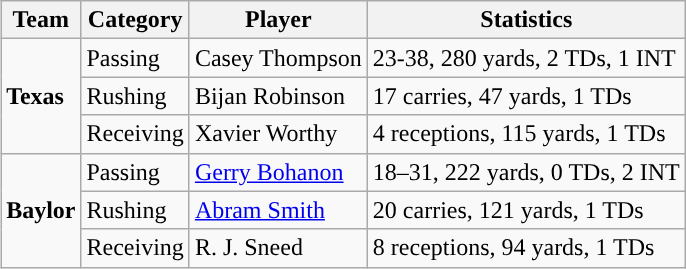<table class="wikitable" style="float: right;">
<tr>
<th>Team</th>
<th>Category</th>
<th>Player</th>
<th>Statistics</th>
</tr>
<tr>
<td rowspan=3><strong>Texas</strong></td>
<td>Passing</td>
<td>Casey Thompson</td>
<td>23-38, 280 yards, 2 TDs, 1 INT</td>
</tr>
<tr>
<td>Rushing</td>
<td>Bijan Robinson</td>
<td>17 carries, 47 yards, 1 TDs</td>
</tr>
<tr>
<td>Receiving</td>
<td>Xavier Worthy</td>
<td>4 receptions, 115 yards, 1 TDs</td>
</tr>
<tr>
<td rowspan=3><strong>Baylor</strong></td>
<td>Passing</td>
<td><a href='#'>Gerry Bohanon</a></td>
<td>18–31, 222 yards, 0 TDs, 2 INT</td>
</tr>
<tr>
<td>Rushing</td>
<td><a href='#'>Abram Smith</a></td>
<td>20 carries, 121 yards, 1 TDs</td>
</tr>
<tr>
<td>Receiving</td>
<td>R. J. Sneed</td>
<td>8 receptions, 94 yards, 1 TDs</td>
</tr>
</table>
